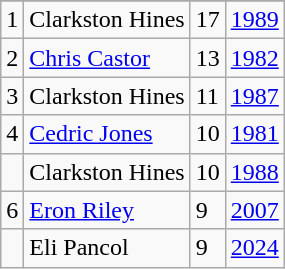<table class="wikitable">
<tr>
</tr>
<tr>
<td>1</td>
<td>Clarkston Hines</td>
<td>17</td>
<td><a href='#'>1989</a></td>
</tr>
<tr>
<td>2</td>
<td><a href='#'>Chris Castor</a></td>
<td>13</td>
<td><a href='#'>1982</a></td>
</tr>
<tr>
<td>3</td>
<td>Clarkston Hines</td>
<td>11</td>
<td><a href='#'>1987</a></td>
</tr>
<tr>
<td>4</td>
<td><a href='#'>Cedric Jones</a></td>
<td>10</td>
<td><a href='#'>1981</a></td>
</tr>
<tr>
<td></td>
<td>Clarkston Hines</td>
<td>10</td>
<td><a href='#'>1988</a></td>
</tr>
<tr>
<td>6</td>
<td><a href='#'>Eron Riley</a></td>
<td>9</td>
<td><a href='#'>2007</a></td>
</tr>
<tr>
<td></td>
<td>Eli Pancol</td>
<td>9</td>
<td><a href='#'>2024</a></td>
</tr>
</table>
